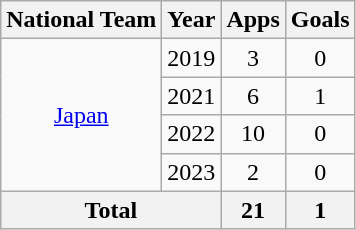<table class="wikitable" style="text-align:center">
<tr>
<th>National Team</th>
<th>Year</th>
<th>Apps</th>
<th>Goals</th>
</tr>
<tr>
<td rowspan="4"><a href='#'>Japan</a></td>
<td>2019</td>
<td>3</td>
<td>0</td>
</tr>
<tr>
<td>2021</td>
<td>6</td>
<td>1</td>
</tr>
<tr>
<td>2022</td>
<td>10</td>
<td>0</td>
</tr>
<tr>
<td>2023</td>
<td>2</td>
<td>0</td>
</tr>
<tr>
<th colspan="2">Total</th>
<th>21</th>
<th>1</th>
</tr>
</table>
